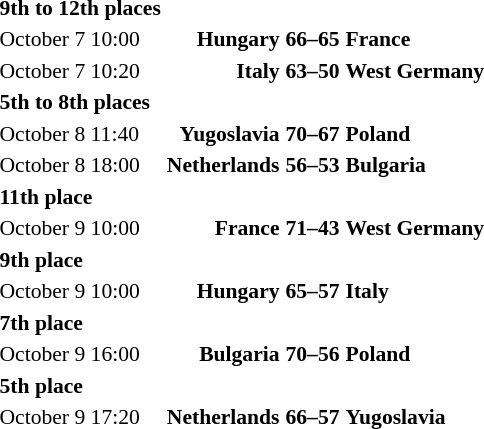<table>
<tr>
<td width="50%"><br>
<br>
<br></td>
<td><br><table style="font-size:90%; margin: 0 auto;">
<tr>
<td><strong>9th to 12th places</strong></td>
</tr>
<tr>
<td>October 7 10:00</td>
<td align="right"><strong>Hungary</strong> </td>
<td align="center"><strong>66–65</strong></td>
<td><strong> France</strong></td>
</tr>
<tr>
<td>October 7 10:20</td>
<td align="right"><strong>Italy</strong> </td>
<td align="center"><strong>63–50</strong></td>
<td><strong> West Germany</strong></td>
</tr>
<tr>
<td><strong>5th to 8th places</strong></td>
</tr>
<tr>
<td>October 8 11:40</td>
<td align="right"><strong>Yugoslavia</strong> </td>
<td align="center"><strong>70–67</strong></td>
<td><strong> Poland</strong></td>
</tr>
<tr>
<td>October 8 18:00</td>
<td align="right"><strong>Netherlands</strong> </td>
<td align="center"><strong>56–53</strong></td>
<td><strong> Bulgaria</strong></td>
</tr>
<tr>
<td><strong>11th place</strong></td>
</tr>
<tr>
<td>October 9 10:00</td>
<td align="right"><strong>France</strong> </td>
<td align="center"><strong>71–43</strong></td>
<td><strong> West Germany</strong></td>
</tr>
<tr>
<td><strong>9th place</strong></td>
</tr>
<tr>
<td>October 9 10:00</td>
<td align="right"><strong>Hungary</strong> </td>
<td align="center"><strong>65–57</strong></td>
<td><strong> Italy</strong></td>
</tr>
<tr>
<td><strong>7th place</strong></td>
</tr>
<tr>
<td>October 9 16:00</td>
<td align="right"><strong>Bulgaria</strong> </td>
<td align="center"><strong>70–56</strong></td>
<td><strong> Poland</strong></td>
</tr>
<tr>
<td><strong>5th place</strong></td>
</tr>
<tr>
<td>October 9 17:20</td>
<td align="right"><strong>Netherlands</strong> </td>
<td align="center"><strong>66–57</strong></td>
<td><strong> Yugoslavia</strong></td>
</tr>
<tr>
</tr>
</table>
</td>
</tr>
</table>
